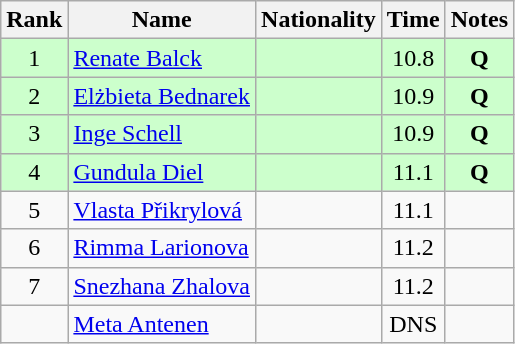<table class="wikitable sortable" style="text-align:center">
<tr>
<th>Rank</th>
<th>Name</th>
<th>Nationality</th>
<th>Time</th>
<th>Notes</th>
</tr>
<tr bgcolor=ccffcc>
<td>1</td>
<td align=left><a href='#'>Renate Balck</a></td>
<td align=left></td>
<td>10.8</td>
<td><strong>Q</strong></td>
</tr>
<tr bgcolor=ccffcc>
<td>2</td>
<td align=left><a href='#'>Elżbieta Bednarek</a></td>
<td align=left></td>
<td>10.9</td>
<td><strong>Q</strong></td>
</tr>
<tr bgcolor=ccffcc>
<td>3</td>
<td align=left><a href='#'>Inge Schell</a></td>
<td align=left></td>
<td>10.9</td>
<td><strong>Q</strong></td>
</tr>
<tr bgcolor=ccffcc>
<td>4</td>
<td align=left><a href='#'>Gundula Diel</a></td>
<td align=left></td>
<td>11.1</td>
<td><strong>Q</strong></td>
</tr>
<tr>
<td>5</td>
<td align=left><a href='#'>Vlasta Přikrylová</a></td>
<td align=left></td>
<td>11.1</td>
<td></td>
</tr>
<tr>
<td>6</td>
<td align=left><a href='#'>Rimma Larionova</a></td>
<td align=left></td>
<td>11.2</td>
<td></td>
</tr>
<tr>
<td>7</td>
<td align=left><a href='#'>Snezhana Zhalova</a></td>
<td align=left></td>
<td>11.2</td>
<td></td>
</tr>
<tr>
<td></td>
<td align=left><a href='#'>Meta Antenen</a></td>
<td align=left></td>
<td>DNS</td>
<td></td>
</tr>
</table>
